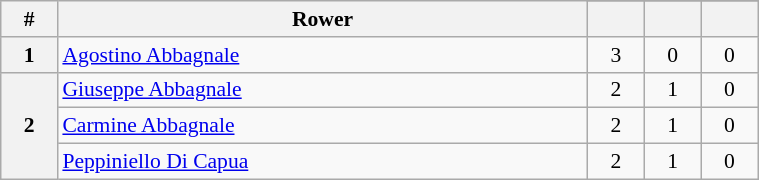<table class="wikitable" width=40% style="font-size:90%; text-align:center;">
<tr>
<th rowspan=2>#</th>
<th rowspan=2>Rower</th>
</tr>
<tr>
<th></th>
<th></th>
<th></th>
</tr>
<tr>
<th>1</th>
<td align=left><a href='#'>Agostino Abbagnale</a></td>
<td>3</td>
<td>0</td>
<td>0</td>
</tr>
<tr>
<th rowspan=3>2</th>
<td align=left><a href='#'>Giuseppe Abbagnale</a></td>
<td>2</td>
<td>1</td>
<td>0</td>
</tr>
<tr>
<td align=left><a href='#'>Carmine Abbagnale</a></td>
<td>2</td>
<td>1</td>
<td>0</td>
</tr>
<tr>
<td align=left><a href='#'>Peppiniello Di Capua</a></td>
<td>2</td>
<td>1</td>
<td>0</td>
</tr>
</table>
